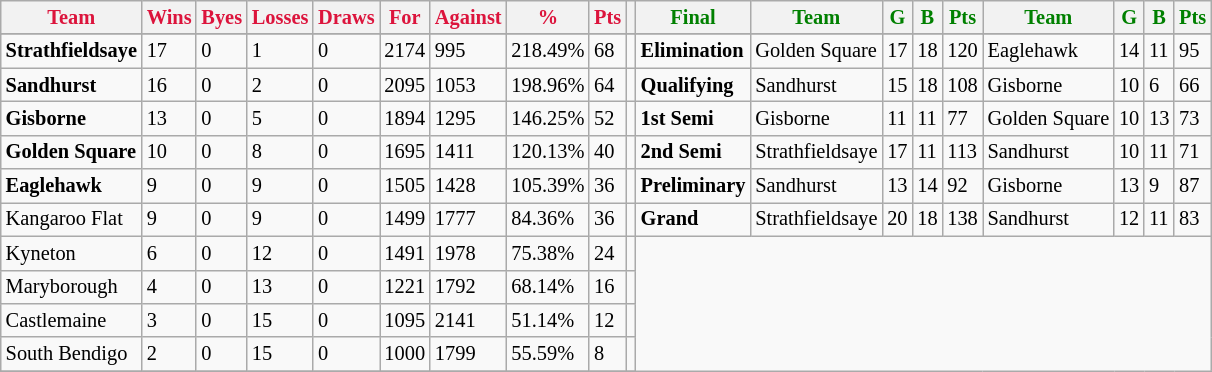<table style="font-size: 85%; text-align: left;" class="wikitable">
<tr>
<th style="color:crimson">Team</th>
<th style="color:crimson">Wins</th>
<th style="color:crimson">Byes</th>
<th style="color:crimson">Losses</th>
<th style="color:crimson">Draws</th>
<th style="color:crimson">For</th>
<th style="color:crimson">Against</th>
<th style="color:crimson">%</th>
<th style="color:crimson">Pts</th>
<th></th>
<th style="color:green">Final</th>
<th style="color:green">Team</th>
<th style="color:green">G</th>
<th style="color:green">B</th>
<th style="color:green">Pts</th>
<th style="color:green">Team</th>
<th style="color:green">G</th>
<th style="color:green">B</th>
<th style="color:green">Pts</th>
</tr>
<tr>
</tr>
<tr>
</tr>
<tr>
<td><strong>	Strathfieldsaye	</strong></td>
<td>17</td>
<td>0</td>
<td>1</td>
<td>0</td>
<td>2174</td>
<td>995</td>
<td>218.49%</td>
<td>68</td>
<td></td>
<td><strong>Elimination</strong></td>
<td>Golden Square</td>
<td>17</td>
<td>18</td>
<td>120</td>
<td>Eaglehawk</td>
<td>14</td>
<td>11</td>
<td>95</td>
</tr>
<tr>
<td><strong>	Sandhurst	</strong></td>
<td>16</td>
<td>0</td>
<td>2</td>
<td>0</td>
<td>2095</td>
<td>1053</td>
<td>198.96%</td>
<td>64</td>
<td></td>
<td><strong>Qualifying</strong></td>
<td>Sandhurst</td>
<td>15</td>
<td>18</td>
<td>108</td>
<td>Gisborne</td>
<td>10</td>
<td>6</td>
<td>66</td>
</tr>
<tr>
<td><strong>	Gisborne	</strong></td>
<td>13</td>
<td>0</td>
<td>5</td>
<td>0</td>
<td>1894</td>
<td>1295</td>
<td>146.25%</td>
<td>52</td>
<td></td>
<td><strong>1st Semi</strong></td>
<td>Gisborne</td>
<td>11</td>
<td>11</td>
<td>77</td>
<td>Golden Square</td>
<td>10</td>
<td>13</td>
<td>73</td>
</tr>
<tr>
<td><strong>	Golden Square	</strong></td>
<td>10</td>
<td>0</td>
<td>8</td>
<td>0</td>
<td>1695</td>
<td>1411</td>
<td>120.13%</td>
<td>40</td>
<td></td>
<td><strong>2nd Semi</strong></td>
<td>Strathfieldsaye</td>
<td>17</td>
<td>11</td>
<td>113</td>
<td>Sandhurst</td>
<td>10</td>
<td>11</td>
<td>71</td>
</tr>
<tr>
<td><strong>	Eaglehawk	</strong></td>
<td>9</td>
<td>0</td>
<td>9</td>
<td>0</td>
<td>1505</td>
<td>1428</td>
<td>105.39%</td>
<td>36</td>
<td></td>
<td><strong>Preliminary</strong></td>
<td>Sandhurst</td>
<td>13</td>
<td>14</td>
<td>92</td>
<td>Gisborne</td>
<td>13</td>
<td>9</td>
<td>87</td>
</tr>
<tr>
<td>Kangaroo Flat</td>
<td>9</td>
<td>0</td>
<td>9</td>
<td>0</td>
<td>1499</td>
<td>1777</td>
<td>84.36%</td>
<td>36</td>
<td></td>
<td><strong>Grand</strong></td>
<td>Strathfieldsaye</td>
<td>20</td>
<td>18</td>
<td>138</td>
<td>Sandhurst</td>
<td>12</td>
<td>11</td>
<td>83</td>
</tr>
<tr>
<td>Kyneton</td>
<td>6</td>
<td>0</td>
<td>12</td>
<td>0</td>
<td>1491</td>
<td>1978</td>
<td>75.38%</td>
<td>24</td>
<td></td>
</tr>
<tr>
<td>Maryborough</td>
<td>4</td>
<td>0</td>
<td>13</td>
<td>0</td>
<td>1221</td>
<td>1792</td>
<td>68.14%</td>
<td>16</td>
<td></td>
</tr>
<tr>
<td>Castlemaine</td>
<td>3</td>
<td>0</td>
<td>15</td>
<td>0</td>
<td>1095</td>
<td>2141</td>
<td>51.14%</td>
<td>12</td>
<td></td>
</tr>
<tr>
<td>South Bendigo</td>
<td>2</td>
<td>0</td>
<td>15</td>
<td>0</td>
<td>1000</td>
<td>1799</td>
<td>55.59%</td>
<td>8</td>
<td></td>
</tr>
<tr>
</tr>
</table>
